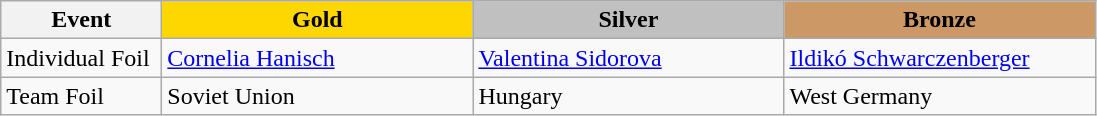<table class="wikitable">
<tr>
<th width="100">Event</th>
<th style="background-color:gold;" width="200"> Gold</th>
<th style="background-color:silver;" width="200"> Silver</th>
<th style="background-color:#CC9966;" width="200"> Bronze</th>
</tr>
<tr>
<td>Individual Foil</td>
<td> <a href='#'>Cornelia Hanisch</a></td>
<td> <a href='#'>Valentina Sidorova</a></td>
<td> <a href='#'>Ildikó Schwarczenberger</a></td>
</tr>
<tr>
<td>Team Foil</td>
<td> Soviet Union</td>
<td> Hungary</td>
<td> West Germany</td>
</tr>
</table>
